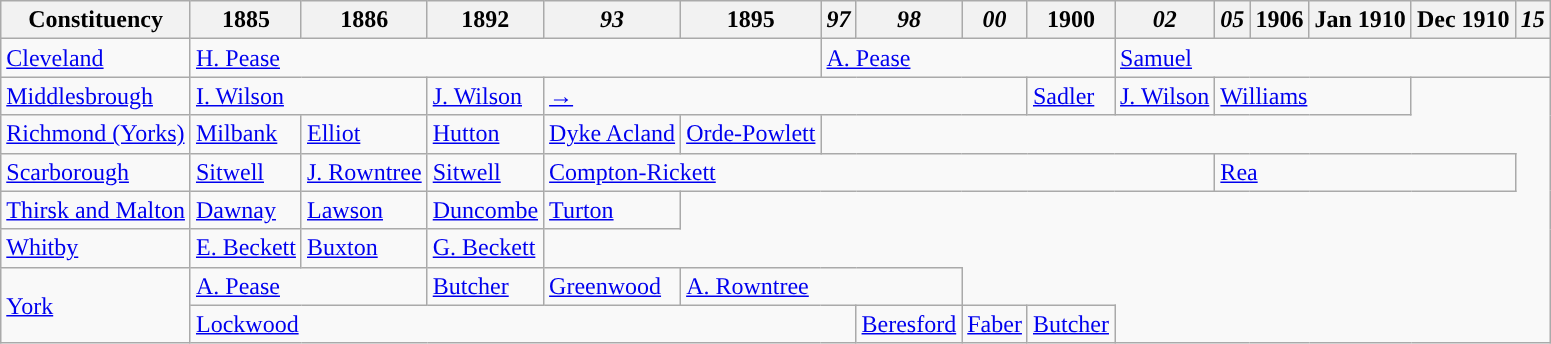<table class="wikitable">
<tr>
<th>Constituency</th>
<th>1885</th>
<th>1886</th>
<th>1892</th>
<th><em>93</em></th>
<th>1895</th>
<th><em>97</em></th>
<th><em>98</em></th>
<th><em>00</em></th>
<th>1900</th>
<th><em>02</em></th>
<th><em>05</em></th>
<th>1906</th>
<th>Jan 1910</th>
<th>Dec 1910</th>
<th><em>15</em></th>
</tr>
<tr>
<td><a href='#'>Cleveland</a></td>
<td colspan="5"><a href='#'>H. Pease</a></td>
<td colspan="4"><a href='#'>A. Pease</a></td>
<td colspan="6"><a href='#'>Samuel</a></td>
</tr>
<tr>
<td><a href='#'>Middlesbrough</a></td>
<td colspan="2"><a href='#'>I. Wilson</a></td>
<td><a href='#'>J. Wilson</a></td>
<td colspan="5"><a href='#'>→</a></td>
<td><a href='#'>Sadler</a></td>
<td><a href='#'>J. Wilson</a></td>
<td colspan="3"><a href='#'>Williams</a></td>
</tr>
<tr>
<td><a href='#'>Richmond (Yorks)</a></td>
<td><a href='#'>Milbank</a></td>
<td><a href='#'>Elliot</a></td>
<td><a href='#'>Hutton</a></td>
<td><a href='#'>Dyke Acland</a></td>
<td><a href='#'>Orde-Powlett</a></td>
</tr>
<tr>
<td><a href='#'>Scarborough</a></td>
<td><a href='#'>Sitwell</a></td>
<td><a href='#'>J. Rowntree</a></td>
<td><a href='#'>Sitwell</a></td>
<td colspan="7"><a href='#'>Compton-Rickett</a></td>
<td colspan="4"><a href='#'>Rea</a></td>
</tr>
<tr>
<td><a href='#'>Thirsk and Malton</a></td>
<td><a href='#'>Dawnay</a></td>
<td><a href='#'>Lawson</a></td>
<td><a href='#'>Duncombe</a></td>
<td><a href='#'>Turton</a></td>
</tr>
<tr>
<td><a href='#'>Whitby</a></td>
<td><a href='#'>E. Beckett</a></td>
<td><a href='#'>Buxton</a></td>
<td><a href='#'>G. Beckett</a></td>
</tr>
<tr>
<td rowspan="2"><a href='#'>York</a></td>
<td colspan="2"><a href='#'>A. Pease</a></td>
<td><a href='#'>Butcher</a></td>
<td><a href='#'>Greenwood</a></td>
<td colspan="3"><a href='#'>A. Rowntree</a></td>
</tr>
<tr>
<td colspan="6"><a href='#'>Lockwood</a></td>
<td><a href='#'>Beresford</a></td>
<td><a href='#'>Faber</a></td>
<td><a href='#'>Butcher</a></td>
</tr>
</table>
